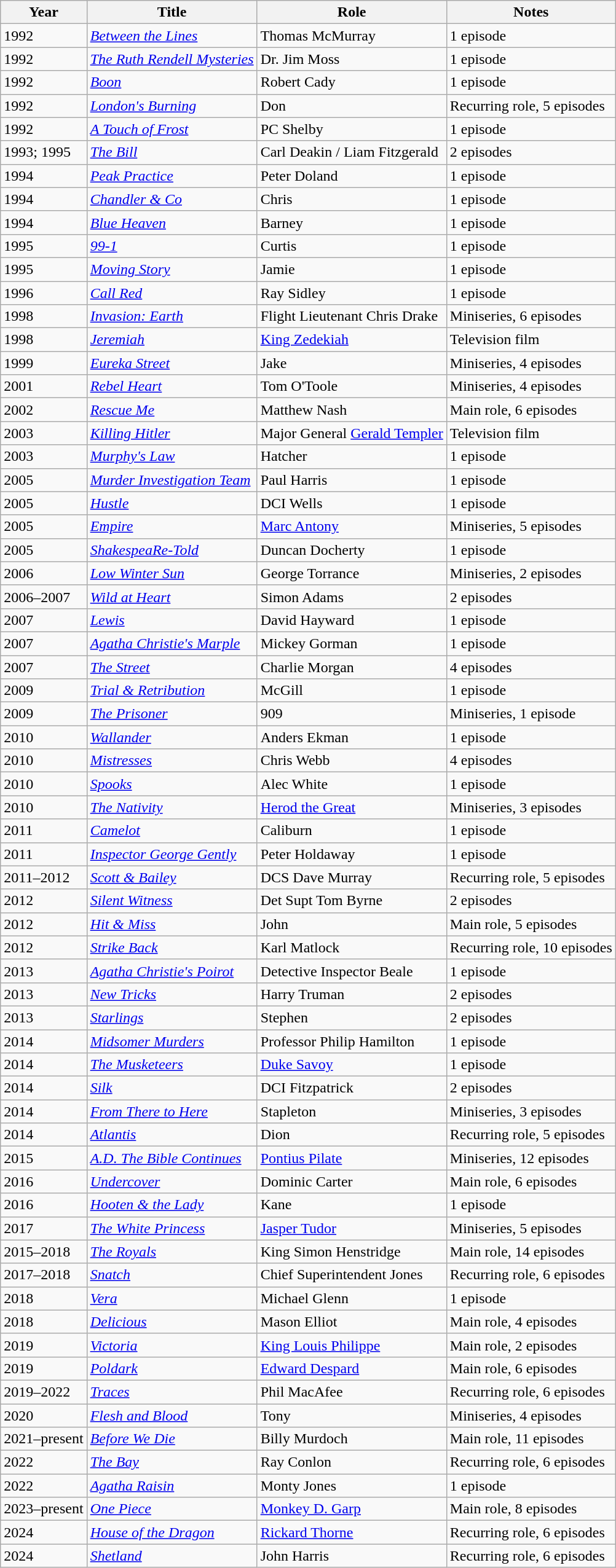<table class="wikitable sortable">
<tr>
<th>Year</th>
<th>Title</th>
<th>Role</th>
<th>Notes</th>
</tr>
<tr>
<td>1992</td>
<td><em><a href='#'>Between the Lines</a></em></td>
<td>Thomas McMurray</td>
<td>1 episode</td>
</tr>
<tr>
<td>1992</td>
<td><em><a href='#'>The Ruth Rendell Mysteries</a></em></td>
<td>Dr. Jim Moss</td>
<td>1 episode</td>
</tr>
<tr>
<td>1992</td>
<td><em><a href='#'>Boon</a></em></td>
<td>Robert Cady</td>
<td>1 episode</td>
</tr>
<tr>
<td>1992</td>
<td><em><a href='#'>London's Burning</a></em></td>
<td>Don</td>
<td>Recurring role, 5 episodes</td>
</tr>
<tr>
<td>1992</td>
<td><em><a href='#'>A Touch of Frost</a></em></td>
<td>PC Shelby</td>
<td>1 episode</td>
</tr>
<tr>
<td>1993; 1995</td>
<td><em><a href='#'>The Bill</a></em></td>
<td>Carl Deakin / Liam Fitzgerald</td>
<td>2 episodes</td>
</tr>
<tr>
<td>1994</td>
<td><em><a href='#'>Peak Practice</a></em></td>
<td>Peter Doland</td>
<td>1 episode</td>
</tr>
<tr>
<td>1994</td>
<td><em><a href='#'>Chandler & Co</a></em></td>
<td>Chris</td>
<td>1 episode</td>
</tr>
<tr>
<td>1994</td>
<td><em><a href='#'>Blue Heaven</a></em></td>
<td>Barney</td>
<td>1 episode</td>
</tr>
<tr>
<td>1995</td>
<td><em><a href='#'>99-1</a></em></td>
<td>Curtis</td>
<td>1 episode</td>
</tr>
<tr>
<td>1995</td>
<td><em><a href='#'>Moving Story</a></em></td>
<td>Jamie</td>
<td>1 episode</td>
</tr>
<tr>
<td>1996</td>
<td><em><a href='#'>Call Red</a></em></td>
<td>Ray Sidley</td>
<td>1 episode</td>
</tr>
<tr>
<td>1998</td>
<td><em><a href='#'>Invasion: Earth</a></em></td>
<td>Flight Lieutenant Chris Drake</td>
<td>Miniseries, 6 episodes</td>
</tr>
<tr>
<td>1998</td>
<td><em><a href='#'>Jeremiah</a></em></td>
<td><a href='#'>King Zedekiah</a></td>
<td>Television film</td>
</tr>
<tr>
<td>1999</td>
<td><em><a href='#'>Eureka Street</a></em></td>
<td>Jake</td>
<td>Miniseries, 4 episodes</td>
</tr>
<tr>
<td>2001</td>
<td><em><a href='#'>Rebel Heart</a></em></td>
<td>Tom O'Toole</td>
<td>Miniseries, 4 episodes</td>
</tr>
<tr>
<td>2002</td>
<td><em><a href='#'>Rescue Me</a></em></td>
<td>Matthew Nash</td>
<td>Main role, 6 episodes</td>
</tr>
<tr>
<td>2003</td>
<td><em><a href='#'>Killing Hitler</a></em></td>
<td>Major General <a href='#'>Gerald Templer</a></td>
<td>Television film</td>
</tr>
<tr>
<td>2003</td>
<td><em><a href='#'>Murphy's Law</a></em></td>
<td>Hatcher</td>
<td>1 episode</td>
</tr>
<tr>
<td>2005</td>
<td><em><a href='#'>Murder Investigation Team</a></em></td>
<td>Paul Harris</td>
<td>1 episode</td>
</tr>
<tr>
<td>2005</td>
<td><em><a href='#'>Hustle</a></em></td>
<td>DCI Wells</td>
<td>1 episode</td>
</tr>
<tr>
<td>2005</td>
<td><em><a href='#'>Empire</a></em></td>
<td><a href='#'>Marc Antony</a></td>
<td>Miniseries, 5 episodes</td>
</tr>
<tr>
<td>2005</td>
<td><em><a href='#'>ShakespeaRe-Told</a></em></td>
<td>Duncan Docherty</td>
<td>1 episode</td>
</tr>
<tr>
<td>2006</td>
<td><em><a href='#'>Low Winter Sun</a></em></td>
<td>George Torrance</td>
<td>Miniseries, 2 episodes</td>
</tr>
<tr>
<td>2006–2007</td>
<td><em><a href='#'>Wild at Heart</a></em></td>
<td>Simon Adams</td>
<td>2 episodes</td>
</tr>
<tr>
<td>2007</td>
<td><em><a href='#'>Lewis</a></em></td>
<td>David Hayward</td>
<td>1 episode</td>
</tr>
<tr>
<td>2007</td>
<td><em><a href='#'>Agatha Christie's Marple</a></em></td>
<td>Mickey Gorman</td>
<td>1 episode</td>
</tr>
<tr>
<td>2007</td>
<td><em><a href='#'>The Street</a></em></td>
<td>Charlie Morgan</td>
<td>4 episodes</td>
</tr>
<tr>
<td>2009</td>
<td><em><a href='#'>Trial & Retribution</a></em></td>
<td>McGill</td>
<td>1 episode</td>
</tr>
<tr>
<td>2009</td>
<td><em><a href='#'>The Prisoner</a></em></td>
<td>909</td>
<td>Miniseries, 1 episode</td>
</tr>
<tr>
<td>2010</td>
<td><em><a href='#'>Wallander</a></em></td>
<td>Anders Ekman</td>
<td>1 episode</td>
</tr>
<tr>
<td>2010</td>
<td><em><a href='#'>Mistresses</a></em></td>
<td>Chris Webb</td>
<td>4 episodes</td>
</tr>
<tr>
<td>2010</td>
<td><em><a href='#'>Spooks</a></em></td>
<td>Alec White</td>
<td>1 episode</td>
</tr>
<tr>
<td>2010</td>
<td><em><a href='#'>The Nativity</a></em></td>
<td><a href='#'>Herod the Great</a></td>
<td>Miniseries, 3 episodes</td>
</tr>
<tr>
<td>2011</td>
<td><em><a href='#'>Camelot</a></em></td>
<td>Caliburn</td>
<td>1 episode</td>
</tr>
<tr>
<td>2011</td>
<td><em><a href='#'>Inspector George Gently</a></em></td>
<td>Peter Holdaway</td>
<td>1 episode</td>
</tr>
<tr>
<td>2011–2012</td>
<td><em><a href='#'>Scott & Bailey</a></em></td>
<td>DCS Dave Murray</td>
<td>Recurring role, 5 episodes</td>
</tr>
<tr>
<td>2012</td>
<td><em><a href='#'>Silent Witness</a></em></td>
<td>Det Supt Tom Byrne</td>
<td>2 episodes</td>
</tr>
<tr>
<td>2012</td>
<td><em><a href='#'>Hit & Miss</a></em></td>
<td>John</td>
<td>Main role, 5 episodes</td>
</tr>
<tr>
<td>2012</td>
<td><em><a href='#'>Strike Back</a></em></td>
<td>Karl Matlock</td>
<td>Recurring role, 10 episodes</td>
</tr>
<tr>
<td>2013</td>
<td><em><a href='#'>Agatha Christie's Poirot</a></em></td>
<td>Detective Inspector Beale</td>
<td>1 episode</td>
</tr>
<tr>
<td>2013</td>
<td><em><a href='#'>New Tricks</a></em></td>
<td>Harry Truman</td>
<td>2 episodes</td>
</tr>
<tr>
<td>2013</td>
<td><em><a href='#'>Starlings</a></em></td>
<td>Stephen</td>
<td>2 episodes</td>
</tr>
<tr>
<td>2014</td>
<td><em><a href='#'>Midsomer Murders</a></em></td>
<td>Professor Philip Hamilton</td>
<td>1 episode</td>
</tr>
<tr>
<td>2014</td>
<td><em><a href='#'>The Musketeers</a></em></td>
<td><a href='#'>Duke Savoy</a></td>
<td>1 episode</td>
</tr>
<tr>
<td>2014</td>
<td><em><a href='#'>Silk</a></em></td>
<td>DCI Fitzpatrick</td>
<td>2 episodes</td>
</tr>
<tr>
<td>2014</td>
<td><em><a href='#'>From There to Here</a></em></td>
<td>Stapleton</td>
<td>Miniseries, 3 episodes</td>
</tr>
<tr>
<td>2014</td>
<td><em><a href='#'>Atlantis</a></em></td>
<td>Dion</td>
<td>Recurring role, 5 episodes</td>
</tr>
<tr>
<td>2015</td>
<td><em><a href='#'>A.D. The Bible Continues</a></em></td>
<td><a href='#'>Pontius Pilate</a></td>
<td>Miniseries, 12 episodes</td>
</tr>
<tr>
<td>2016</td>
<td><em><a href='#'>Undercover</a></em></td>
<td>Dominic Carter</td>
<td>Main role, 6 episodes</td>
</tr>
<tr>
<td>2016</td>
<td><em><a href='#'>Hooten & the Lady</a></em></td>
<td>Kane</td>
<td>1 episode</td>
</tr>
<tr>
<td>2017</td>
<td><em><a href='#'>The White Princess</a></em></td>
<td><a href='#'>Jasper Tudor</a></td>
<td>Miniseries, 5 episodes</td>
</tr>
<tr>
<td>2015–2018</td>
<td><em><a href='#'>The Royals</a></em></td>
<td>King Simon Henstridge</td>
<td>Main role, 14 episodes</td>
</tr>
<tr>
<td>2017–2018</td>
<td><em><a href='#'>Snatch</a></em></td>
<td>Chief Superintendent Jones</td>
<td>Recurring role, 6 episodes</td>
</tr>
<tr>
<td>2018</td>
<td><em><a href='#'>Vera</a></em></td>
<td>Michael Glenn</td>
<td>1 episode</td>
</tr>
<tr>
<td>2018</td>
<td><em><a href='#'>Delicious</a></em></td>
<td>Mason Elliot</td>
<td>Main role, 4 episodes</td>
</tr>
<tr>
<td>2019</td>
<td><em><a href='#'>Victoria</a></em></td>
<td><a href='#'>King Louis Philippe</a></td>
<td>Main role, 2 episodes</td>
</tr>
<tr>
<td>2019</td>
<td><em><a href='#'>Poldark</a></em></td>
<td><a href='#'>Edward Despard</a></td>
<td>Main role, 6 episodes</td>
</tr>
<tr>
<td>2019–2022</td>
<td><em><a href='#'>Traces</a></em></td>
<td>Phil MacAfee</td>
<td>Recurring role, 6 episodes</td>
</tr>
<tr>
<td>2020</td>
<td><em><a href='#'>Flesh and Blood</a></em></td>
<td>Tony</td>
<td>Miniseries, 4 episodes</td>
</tr>
<tr>
<td>2021–present</td>
<td><em><a href='#'>Before We Die</a></em></td>
<td>Billy Murdoch</td>
<td>Main role, 11 episodes</td>
</tr>
<tr>
<td>2022</td>
<td><em><a href='#'>The Bay</a></em></td>
<td>Ray Conlon</td>
<td>Recurring role, 6 episodes</td>
</tr>
<tr>
<td>2022</td>
<td><em><a href='#'>Agatha Raisin</a></em></td>
<td>Monty Jones</td>
<td>1 episode</td>
</tr>
<tr>
<td>2023–present</td>
<td><em><a href='#'>One Piece</a></em></td>
<td><a href='#'>Monkey D. Garp</a></td>
<td>Main role, 8 episodes</td>
</tr>
<tr>
<td>2024</td>
<td><em><a href='#'>House of the Dragon</a></em></td>
<td><a href='#'>Rickard Thorne</a></td>
<td>Recurring role, 6 episodes</td>
</tr>
<tr>
<td>2024</td>
<td><a href='#'><em>Shetland</em></a></td>
<td>John Harris</td>
<td>Recurring role, 6 episodes</td>
</tr>
</table>
